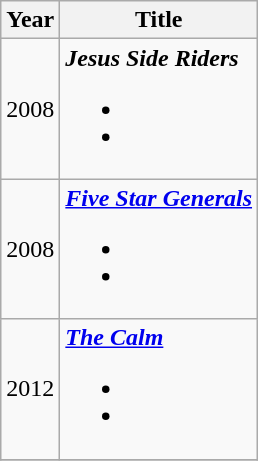<table class="wikitable">
<tr>
<th rowspan="1">Year</th>
<th rowspan="1">Title</th>
</tr>
<tr>
<td>2008</td>
<td><strong><em>Jesus Side Riders</em></strong><br><ul><li></li><li></li></ul></td>
</tr>
<tr>
<td>2008</td>
<td><strong><em><a href='#'>Five Star Generals</a></em></strong><br><ul><li></li><li></li></ul></td>
</tr>
<tr>
<td>2012</td>
<td><strong><em><a href='#'>The Calm</a></em></strong><br><ul><li></li><li></li></ul></td>
</tr>
<tr>
</tr>
</table>
